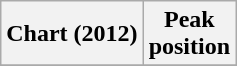<table class="wikitable plainrowheaders">
<tr>
<th>Chart (2012)</th>
<th>Peak<br>position</th>
</tr>
<tr>
</tr>
</table>
